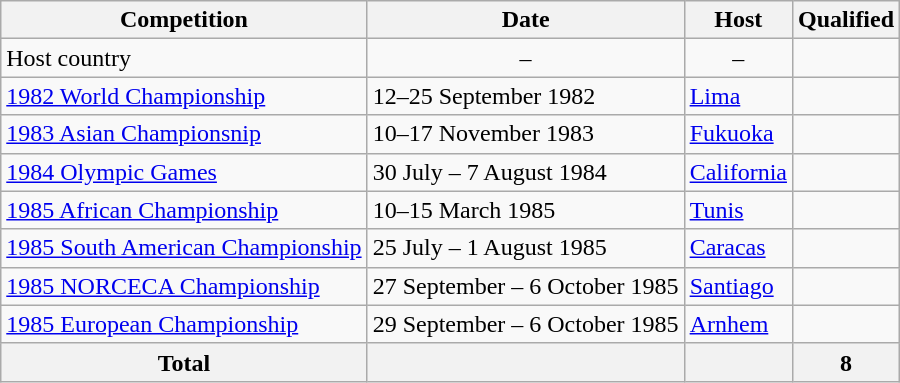<table class="wikitable">
<tr>
<th>Competition</th>
<th>Date</th>
<th>Host</th>
<th>Qualified</th>
</tr>
<tr>
<td>Host country</td>
<td align=center>–</td>
<td align=center>–</td>
<td></td>
</tr>
<tr>
<td><a href='#'>1982 World Championship</a></td>
<td>12–25 September 1982</td>
<td> <a href='#'>Lima</a></td>
<td></td>
</tr>
<tr>
<td><a href='#'>1983 Asian Championsnip</a></td>
<td>10–17 November 1983</td>
<td> <a href='#'>Fukuoka</a></td>
<td></td>
</tr>
<tr>
<td><a href='#'>1984 Olympic Games</a></td>
<td>30 July – 7 August 1984</td>
<td> <a href='#'>California</a></td>
<td></td>
</tr>
<tr>
<td><a href='#'>1985 African Championship</a></td>
<td>10–15 March 1985</td>
<td> <a href='#'>Tunis</a></td>
<td></td>
</tr>
<tr>
<td><a href='#'>1985 South American Championship</a></td>
<td>25 July – 1 August 1985</td>
<td> <a href='#'>Caracas</a></td>
<td></td>
</tr>
<tr>
<td><a href='#'>1985 NORCECA Championship</a></td>
<td>27 September – 6 October 1985</td>
<td> <a href='#'>Santiago</a></td>
<td></td>
</tr>
<tr>
<td><a href='#'>1985 European Championship</a></td>
<td>29 September – 6 October 1985</td>
<td> <a href='#'>Arnhem</a></td>
<td></td>
</tr>
<tr>
<th>Total</th>
<th></th>
<th></th>
<th>8</th>
</tr>
</table>
